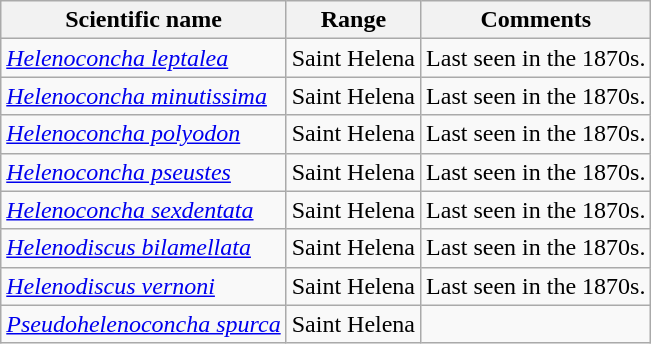<table class="wikitable">
<tr>
<th>Scientific name</th>
<th>Range</th>
<th class="unsortable">Comments</th>
</tr>
<tr>
<td><em><a href='#'>Helenoconcha leptalea</a></em></td>
<td>Saint Helena</td>
<td>Last seen in the 1870s.</td>
</tr>
<tr>
<td><em><a href='#'>Helenoconcha minutissima</a></em></td>
<td>Saint Helena</td>
<td>Last seen in the 1870s.</td>
</tr>
<tr>
<td><em><a href='#'>Helenoconcha polyodon</a></em></td>
<td>Saint Helena</td>
<td>Last seen in the 1870s.</td>
</tr>
<tr>
<td><em><a href='#'>Helenoconcha pseustes</a></em></td>
<td>Saint Helena</td>
<td>Last seen in the 1870s.</td>
</tr>
<tr>
<td><em><a href='#'>Helenoconcha sexdentata</a></em></td>
<td>Saint Helena</td>
<td>Last seen in the 1870s.</td>
</tr>
<tr>
<td><em><a href='#'>Helenodiscus bilamellata</a></em></td>
<td>Saint Helena</td>
<td>Last seen in the 1870s.</td>
</tr>
<tr>
<td><em><a href='#'>Helenodiscus vernoni</a></em></td>
<td>Saint Helena</td>
<td>Last seen in the 1870s.</td>
</tr>
<tr>
<td><em><a href='#'>Pseudohelenoconcha spurca</a></em></td>
<td>Saint Helena</td>
<td></td>
</tr>
</table>
